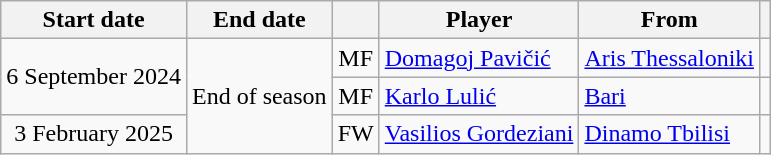<table class="wikitable" style="text-align:center;">
<tr>
<th>Start date</th>
<th>End date</th>
<th></th>
<th>Player</th>
<th>From</th>
<th></th>
</tr>
<tr>
<td rowspan=2>6 September 2024</td>
<td rowspan=3>End of season</td>
<td>MF</td>
<td style="text-align:left"> <a href='#'>Domagoj Pavičić</a></td>
<td style="text-align:left"> <a href='#'>Aris Thessaloniki</a></td>
<td></td>
</tr>
<tr>
<td>MF</td>
<td style="text-align:left"> <a href='#'>Karlo Lulić</a></td>
<td style="text-align:left"> <a href='#'>Bari</a></td>
<td></td>
</tr>
<tr>
<td>3 February 2025</td>
<td>FW</td>
<td style="text-align:left"> <a href='#'>Vasilios Gordeziani</a></td>
<td style="text-align:left"> <a href='#'>Dinamo Tbilisi</a></td>
<td></td>
</tr>
</table>
